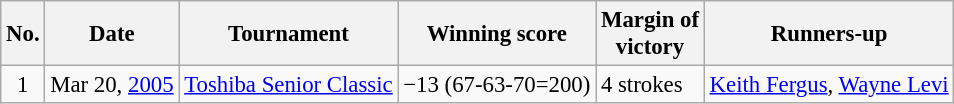<table class="wikitable" style="font-size:95%;">
<tr>
<th>No.</th>
<th>Date</th>
<th>Tournament</th>
<th>Winning score</th>
<th>Margin of<br>victory</th>
<th>Runners-up</th>
</tr>
<tr>
<td align=center>1</td>
<td align=right>Mar 20, <a href='#'>2005</a></td>
<td><a href='#'>Toshiba Senior Classic</a></td>
<td>−13 (67-63-70=200)</td>
<td>4 strokes</td>
<td> <a href='#'>Keith Fergus</a>,  <a href='#'>Wayne Levi</a></td>
</tr>
</table>
